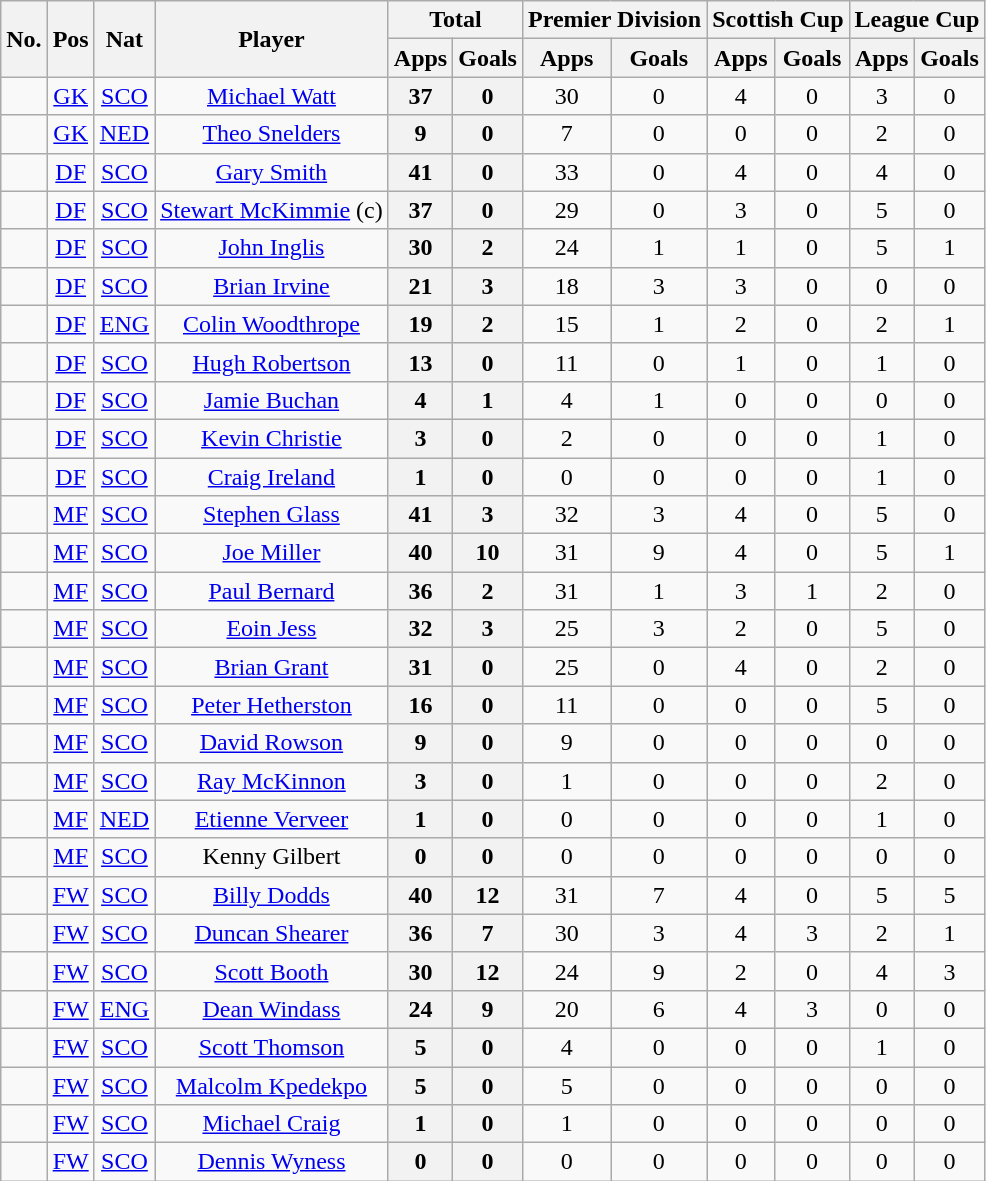<table class="wikitable sortable" style="text-align: center;">
<tr>
<th rowspan="2"><abbr>No.</abbr></th>
<th rowspan="2"><abbr>Pos</abbr></th>
<th rowspan="2"><abbr>Nat</abbr></th>
<th rowspan="2">Player</th>
<th colspan="2">Total</th>
<th colspan="2">Premier Division</th>
<th colspan="2">Scottish Cup</th>
<th colspan="2">League Cup</th>
</tr>
<tr>
<th>Apps</th>
<th>Goals</th>
<th>Apps</th>
<th>Goals</th>
<th>Apps</th>
<th>Goals</th>
<th>Apps</th>
<th>Goals</th>
</tr>
<tr>
<td></td>
<td><a href='#'>GK</a></td>
<td> <a href='#'>SCO</a></td>
<td><a href='#'>Michael Watt</a></td>
<th>37</th>
<th>0</th>
<td>30</td>
<td>0</td>
<td>4</td>
<td>0</td>
<td>3</td>
<td>0</td>
</tr>
<tr>
<td></td>
<td><a href='#'>GK</a></td>
<td> <a href='#'>NED</a></td>
<td><a href='#'>Theo Snelders</a></td>
<th>9</th>
<th>0</th>
<td>7</td>
<td>0</td>
<td>0</td>
<td>0</td>
<td>2</td>
<td>0</td>
</tr>
<tr>
<td></td>
<td><a href='#'>DF</a></td>
<td> <a href='#'>SCO</a></td>
<td><a href='#'>Gary Smith</a></td>
<th>41</th>
<th>0</th>
<td>33</td>
<td>0</td>
<td>4</td>
<td>0</td>
<td>4</td>
<td>0</td>
</tr>
<tr>
<td></td>
<td><a href='#'>DF</a></td>
<td> <a href='#'>SCO</a></td>
<td><a href='#'>Stewart McKimmie</a> (c)</td>
<th>37</th>
<th>0</th>
<td>29</td>
<td>0</td>
<td>3</td>
<td>0</td>
<td>5</td>
<td>0</td>
</tr>
<tr>
<td></td>
<td><a href='#'>DF</a></td>
<td> <a href='#'>SCO</a></td>
<td><a href='#'>John Inglis</a></td>
<th>30</th>
<th>2</th>
<td>24</td>
<td>1</td>
<td>1</td>
<td>0</td>
<td>5</td>
<td>1</td>
</tr>
<tr>
<td></td>
<td><a href='#'>DF</a></td>
<td> <a href='#'>SCO</a></td>
<td><a href='#'>Brian Irvine</a></td>
<th>21</th>
<th>3</th>
<td>18</td>
<td>3</td>
<td>3</td>
<td>0</td>
<td>0</td>
<td>0</td>
</tr>
<tr>
<td></td>
<td><a href='#'>DF</a></td>
<td> <a href='#'>ENG</a></td>
<td><a href='#'>Colin Woodthrope</a></td>
<th>19</th>
<th>2</th>
<td>15</td>
<td>1</td>
<td>2</td>
<td>0</td>
<td>2</td>
<td>1</td>
</tr>
<tr>
<td></td>
<td><a href='#'>DF</a></td>
<td> <a href='#'>SCO</a></td>
<td><a href='#'>Hugh Robertson</a></td>
<th>13</th>
<th>0</th>
<td>11</td>
<td>0</td>
<td>1</td>
<td>0</td>
<td>1</td>
<td>0</td>
</tr>
<tr>
<td></td>
<td><a href='#'>DF</a></td>
<td> <a href='#'>SCO</a></td>
<td><a href='#'>Jamie Buchan</a></td>
<th>4</th>
<th>1</th>
<td>4</td>
<td>1</td>
<td>0</td>
<td>0</td>
<td>0</td>
<td>0</td>
</tr>
<tr>
<td></td>
<td><a href='#'>DF</a></td>
<td> <a href='#'>SCO</a></td>
<td><a href='#'>Kevin Christie</a></td>
<th>3</th>
<th>0</th>
<td>2</td>
<td>0</td>
<td>0</td>
<td>0</td>
<td>1</td>
<td>0</td>
</tr>
<tr>
<td></td>
<td><a href='#'>DF</a></td>
<td> <a href='#'>SCO</a></td>
<td><a href='#'>Craig Ireland</a></td>
<th>1</th>
<th>0</th>
<td>0</td>
<td>0</td>
<td>0</td>
<td>0</td>
<td>1</td>
<td>0</td>
</tr>
<tr>
<td></td>
<td><a href='#'>MF</a></td>
<td> <a href='#'>SCO</a></td>
<td><a href='#'>Stephen Glass</a></td>
<th>41</th>
<th>3</th>
<td>32</td>
<td>3</td>
<td>4</td>
<td>0</td>
<td>5</td>
<td>0</td>
</tr>
<tr>
<td></td>
<td><a href='#'>MF</a></td>
<td> <a href='#'>SCO</a></td>
<td><a href='#'>Joe Miller</a></td>
<th>40</th>
<th>10</th>
<td>31</td>
<td>9</td>
<td>4</td>
<td>0</td>
<td>5</td>
<td>1</td>
</tr>
<tr>
<td></td>
<td><a href='#'>MF</a></td>
<td> <a href='#'>SCO</a></td>
<td><a href='#'>Paul Bernard</a></td>
<th>36</th>
<th>2</th>
<td>31</td>
<td>1</td>
<td>3</td>
<td>1</td>
<td>2</td>
<td>0</td>
</tr>
<tr>
<td></td>
<td><a href='#'>MF</a></td>
<td> <a href='#'>SCO</a></td>
<td><a href='#'>Eoin Jess</a></td>
<th>32</th>
<th>3</th>
<td>25</td>
<td>3</td>
<td>2</td>
<td>0</td>
<td>5</td>
<td>0</td>
</tr>
<tr>
<td></td>
<td><a href='#'>MF</a></td>
<td> <a href='#'>SCO</a></td>
<td><a href='#'>Brian Grant</a></td>
<th>31</th>
<th>0</th>
<td>25</td>
<td>0</td>
<td>4</td>
<td>0</td>
<td>2</td>
<td>0</td>
</tr>
<tr>
<td></td>
<td><a href='#'>MF</a></td>
<td> <a href='#'>SCO</a></td>
<td><a href='#'>Peter Hetherston</a></td>
<th>16</th>
<th>0</th>
<td>11</td>
<td>0</td>
<td>0</td>
<td>0</td>
<td>5</td>
<td>0</td>
</tr>
<tr>
<td></td>
<td><a href='#'>MF</a></td>
<td> <a href='#'>SCO</a></td>
<td><a href='#'>David Rowson</a></td>
<th>9</th>
<th>0</th>
<td>9</td>
<td>0</td>
<td>0</td>
<td>0</td>
<td>0</td>
<td>0</td>
</tr>
<tr>
<td></td>
<td><a href='#'>MF</a></td>
<td> <a href='#'>SCO</a></td>
<td><a href='#'>Ray McKinnon</a></td>
<th>3</th>
<th>0</th>
<td>1</td>
<td>0</td>
<td>0</td>
<td>0</td>
<td>2</td>
<td>0</td>
</tr>
<tr>
<td></td>
<td><a href='#'>MF</a></td>
<td> <a href='#'>NED</a></td>
<td><a href='#'>Etienne Verveer</a></td>
<th>1</th>
<th>0</th>
<td>0</td>
<td>0</td>
<td>0</td>
<td>0</td>
<td>1</td>
<td>0</td>
</tr>
<tr>
<td></td>
<td><a href='#'>MF</a></td>
<td> <a href='#'>SCO</a></td>
<td>Kenny Gilbert</td>
<th>0</th>
<th>0</th>
<td>0</td>
<td>0</td>
<td>0</td>
<td>0</td>
<td>0</td>
<td>0</td>
</tr>
<tr>
<td></td>
<td><a href='#'>FW</a></td>
<td> <a href='#'>SCO</a></td>
<td><a href='#'>Billy Dodds</a></td>
<th>40</th>
<th>12</th>
<td>31</td>
<td>7</td>
<td>4</td>
<td>0</td>
<td>5</td>
<td>5</td>
</tr>
<tr>
<td></td>
<td><a href='#'>FW</a></td>
<td> <a href='#'>SCO</a></td>
<td><a href='#'>Duncan Shearer</a></td>
<th>36</th>
<th>7</th>
<td>30</td>
<td>3</td>
<td>4</td>
<td>3</td>
<td>2</td>
<td>1</td>
</tr>
<tr>
<td></td>
<td><a href='#'>FW</a></td>
<td> <a href='#'>SCO</a></td>
<td><a href='#'>Scott Booth</a></td>
<th>30</th>
<th>12</th>
<td>24</td>
<td>9</td>
<td>2</td>
<td>0</td>
<td>4</td>
<td>3</td>
</tr>
<tr>
<td></td>
<td><a href='#'>FW</a></td>
<td> <a href='#'>ENG</a></td>
<td><a href='#'>Dean Windass</a></td>
<th>24</th>
<th>9</th>
<td>20</td>
<td>6</td>
<td>4</td>
<td>3</td>
<td>0</td>
<td>0</td>
</tr>
<tr>
<td></td>
<td><a href='#'>FW</a></td>
<td> <a href='#'>SCO</a></td>
<td><a href='#'>Scott Thomson</a></td>
<th>5</th>
<th>0</th>
<td>4</td>
<td>0</td>
<td>0</td>
<td>0</td>
<td>1</td>
<td>0</td>
</tr>
<tr>
<td></td>
<td><a href='#'>FW</a></td>
<td> <a href='#'>SCO</a></td>
<td><a href='#'>Malcolm Kpedekpo</a></td>
<th>5</th>
<th>0</th>
<td>5</td>
<td>0</td>
<td>0</td>
<td>0</td>
<td>0</td>
<td>0</td>
</tr>
<tr>
<td></td>
<td><a href='#'>FW</a></td>
<td> <a href='#'>SCO</a></td>
<td><a href='#'>Michael Craig</a></td>
<th>1</th>
<th>0</th>
<td>1</td>
<td>0</td>
<td>0</td>
<td>0</td>
<td>0</td>
<td>0</td>
</tr>
<tr>
<td></td>
<td><a href='#'>FW</a></td>
<td> <a href='#'>SCO</a></td>
<td><a href='#'>Dennis Wyness</a></td>
<th>0</th>
<th>0</th>
<td>0</td>
<td>0</td>
<td>0</td>
<td>0</td>
<td>0</td>
<td>0</td>
</tr>
</table>
